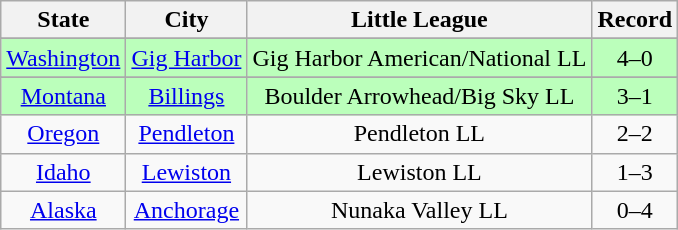<table class="wikitable">
<tr>
<th>State</th>
<th>City</th>
<th>Little League</th>
<th>Record</th>
</tr>
<tr>
</tr>
<tr bgcolor=#bbffbb>
<td align=center> <a href='#'>Washington</a></td>
<td align=center><a href='#'>Gig Harbor</a></td>
<td align=center>Gig Harbor American/National LL</td>
<td align=center>4–0</td>
</tr>
<tr>
</tr>
<tr bgcolor=#bbffbb>
<td align=center> <a href='#'>Montana</a></td>
<td align=center><a href='#'>Billings</a></td>
<td align=center>Boulder Arrowhead/Big Sky LL</td>
<td align=center>3–1</td>
</tr>
<tr>
<td align=center> <a href='#'>Oregon</a></td>
<td align=center><a href='#'>Pendleton</a></td>
<td align=center>Pendleton LL</td>
<td align=center>2–2</td>
</tr>
<tr>
<td align=center> <a href='#'>Idaho</a></td>
<td align=center><a href='#'>Lewiston</a></td>
<td align=center>Lewiston LL</td>
<td align=center>1–3</td>
</tr>
<tr>
<td align=center> <a href='#'>Alaska</a></td>
<td align=center><a href='#'>Anchorage</a></td>
<td align=center>Nunaka Valley LL</td>
<td align=center>0–4</td>
</tr>
</table>
